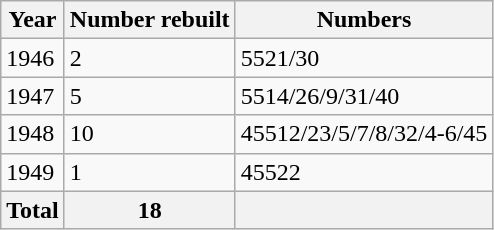<table Class="wikitable">
<tr>
<th>Year</th>
<th>Number rebuilt</th>
<th>Numbers</th>
</tr>
<tr>
<td>1946</td>
<td>2</td>
<td>5521/30</td>
</tr>
<tr>
<td>1947</td>
<td>5</td>
<td>5514/26/9/31/40</td>
</tr>
<tr>
<td>1948</td>
<td>10</td>
<td>45512/23/5/7/8/32/4-6/45</td>
</tr>
<tr>
<td>1949</td>
<td>1</td>
<td>45522</td>
</tr>
<tr>
<th>Total</th>
<th>18</th>
<th></th>
</tr>
</table>
